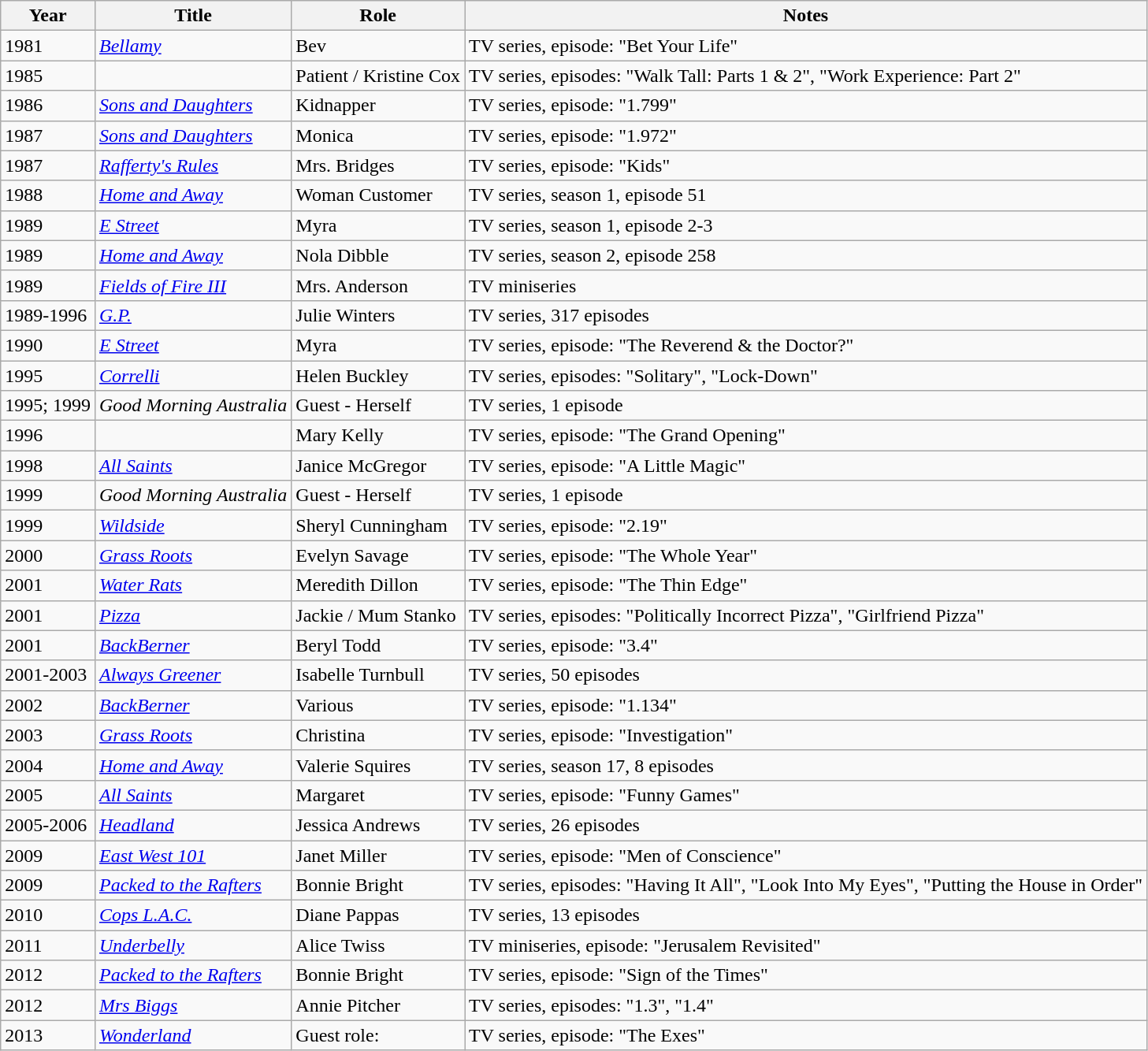<table class="wikitable sortable">
<tr>
<th>Year</th>
<th>Title</th>
<th>Role</th>
<th class="unsortable">Notes</th>
</tr>
<tr>
<td>1981</td>
<td><em><a href='#'>Bellamy</a></em></td>
<td>Bev</td>
<td>TV series, episode: "Bet Your Life"</td>
</tr>
<tr>
<td>1985</td>
<td><em></em></td>
<td>Patient / Kristine Cox</td>
<td>TV series, episodes: "Walk Tall: Parts 1 & 2", "Work Experience: Part 2"</td>
</tr>
<tr>
<td>1986</td>
<td><em><a href='#'>Sons and Daughters</a></em></td>
<td>Kidnapper</td>
<td>TV series, episode: "1.799"</td>
</tr>
<tr>
<td>1987</td>
<td><em><a href='#'>Sons and Daughters</a></em></td>
<td>Monica</td>
<td>TV series, episode: "1.972"</td>
</tr>
<tr>
<td>1987</td>
<td><em><a href='#'>Rafferty's Rules</a></em></td>
<td>Mrs. Bridges</td>
<td>TV series, episode: "Kids"</td>
</tr>
<tr>
<td>1988</td>
<td><em><a href='#'>Home and Away</a></em></td>
<td>Woman Customer</td>
<td>TV series, season 1, episode 51</td>
</tr>
<tr>
<td>1989</td>
<td><em><a href='#'>E Street</a></em></td>
<td>Myra</td>
<td>TV series, season 1, episode 2-3</td>
</tr>
<tr>
<td>1989</td>
<td><em><a href='#'>Home and Away</a></em></td>
<td>Nola Dibble</td>
<td>TV series, season 2, episode 258</td>
</tr>
<tr>
<td>1989</td>
<td><em><a href='#'>Fields of Fire III</a></em></td>
<td>Mrs. Anderson</td>
<td>TV miniseries</td>
</tr>
<tr>
<td>1989-1996</td>
<td><em><a href='#'>G.P.</a></em></td>
<td>Julie Winters</td>
<td>TV series, 317 episodes</td>
</tr>
<tr>
<td>1990</td>
<td><em><a href='#'>E Street</a></em></td>
<td>Myra</td>
<td>TV series, episode: "The Reverend & the Doctor?"</td>
</tr>
<tr>
<td>1995</td>
<td><em><a href='#'>Correlli</a></em></td>
<td>Helen Buckley</td>
<td>TV series, episodes: "Solitary", "Lock-Down"</td>
</tr>
<tr>
<td>1995; 1999</td>
<td><em>Good Morning Australia</em></td>
<td>Guest - Herself</td>
<td>TV series, 1 episode</td>
</tr>
<tr>
<td>1996</td>
<td><em></em></td>
<td>Mary Kelly</td>
<td>TV series, episode: "The Grand Opening"</td>
</tr>
<tr>
<td>1998</td>
<td><em><a href='#'>All Saints</a></em></td>
<td>Janice McGregor</td>
<td>TV series, episode: "A Little Magic"</td>
</tr>
<tr>
<td>1999</td>
<td><em>Good Morning Australia</em></td>
<td>Guest - Herself</td>
<td>TV series, 1 episode</td>
</tr>
<tr>
<td>1999</td>
<td><em><a href='#'>Wildside</a></em></td>
<td>Sheryl Cunningham</td>
<td>TV series, episode: "2.19"</td>
</tr>
<tr>
<td>2000</td>
<td><em><a href='#'>Grass Roots</a></em></td>
<td>Evelyn Savage</td>
<td>TV series, episode: "The Whole Year"</td>
</tr>
<tr>
<td>2001</td>
<td><em><a href='#'>Water Rats</a></em></td>
<td>Meredith Dillon</td>
<td>TV series, episode: "The Thin Edge"</td>
</tr>
<tr>
<td>2001</td>
<td><em><a href='#'>Pizza</a></em></td>
<td>Jackie / Mum Stanko</td>
<td>TV series, episodes: "Politically Incorrect Pizza", "Girlfriend Pizza"</td>
</tr>
<tr>
<td>2001</td>
<td><em><a href='#'>BackBerner</a></em></td>
<td>Beryl Todd</td>
<td>TV series, episode: "3.4"</td>
</tr>
<tr>
<td>2001-2003</td>
<td><em><a href='#'>Always Greener</a></em></td>
<td>Isabelle Turnbull</td>
<td>TV series, 50 episodes</td>
</tr>
<tr>
<td>2002</td>
<td><em><a href='#'>BackBerner</a></em></td>
<td>Various</td>
<td>TV series, episode: "1.134"</td>
</tr>
<tr>
<td>2003</td>
<td><em><a href='#'>Grass Roots</a></em></td>
<td>Christina</td>
<td>TV series, episode: "Investigation"</td>
</tr>
<tr>
<td>2004</td>
<td><em><a href='#'>Home and Away</a></em></td>
<td>Valerie Squires</td>
<td>TV series, season 17, 8 episodes</td>
</tr>
<tr>
<td>2005</td>
<td><em><a href='#'>All Saints</a></em></td>
<td>Margaret</td>
<td>TV series, episode: "Funny Games"</td>
</tr>
<tr>
<td>2005-2006</td>
<td><em><a href='#'>Headland</a></em></td>
<td>Jessica Andrews</td>
<td>TV series, 26 episodes</td>
</tr>
<tr>
<td>2009</td>
<td><em><a href='#'>East West 101</a></em></td>
<td>Janet Miller</td>
<td>TV series, episode: "Men of Conscience"</td>
</tr>
<tr>
<td>2009</td>
<td><em><a href='#'>Packed to the Rafters</a></em></td>
<td>Bonnie Bright</td>
<td>TV series, episodes: "Having It All", "Look Into My Eyes", "Putting the House in Order"</td>
</tr>
<tr>
<td>2010</td>
<td><em><a href='#'>Cops L.A.C.</a></em></td>
<td>Diane Pappas</td>
<td>TV series, 13 episodes</td>
</tr>
<tr>
<td>2011</td>
<td><em><a href='#'>Underbelly</a></em></td>
<td>Alice Twiss</td>
<td>TV miniseries, episode: "Jerusalem Revisited"</td>
</tr>
<tr>
<td>2012</td>
<td><em><a href='#'>Packed to the Rafters</a></em></td>
<td>Bonnie Bright</td>
<td>TV series, episode: "Sign of the Times"</td>
</tr>
<tr>
<td>2012</td>
<td><em><a href='#'>Mrs Biggs</a></em></td>
<td>Annie Pitcher</td>
<td>TV series, episodes: "1.3", "1.4"</td>
</tr>
<tr>
<td>2013</td>
<td><em><a href='#'>Wonderland</a></em></td>
<td>Guest role:</td>
<td>TV series, episode: "The Exes"</td>
</tr>
</table>
